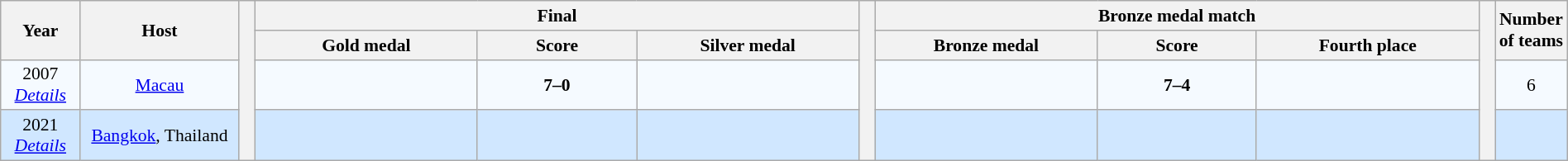<table class="wikitable" style="text-align:center;width:100%; font-size:90%;">
<tr>
<th rowspan=2 width=5%>Year</th>
<th rowspan=2 width=10%>Host</th>
<th width=1% rowspan=4></th>
<th colspan=3>Final</th>
<th width=1% rowspan=4></th>
<th colspan=3>Bronze medal match</th>
<th width=1% rowspan=4></th>
<th width=4% rowspan=2>Number of teams</th>
</tr>
<tr>
<th width=14%>Gold medal</th>
<th width=10%>Score</th>
<th width=14%>Silver medal</th>
<th width=14%>Bronze medal</th>
<th width=10%>Score</th>
<th width=14%>Fourth place</th>
</tr>
<tr bgcolor=#F5FAFF>
<td>2007<br><em><a href='#'>Details</a></em></td>
<td><a href='#'>Macau</a></td>
<td><strong></strong></td>
<td><strong>7–0</strong></td>
<td></td>
<td></td>
<td><strong>7–4</strong></td>
<td></td>
<td>6</td>
</tr>
<tr bgcolor=#D0E7FF>
<td>2021<br><em><a href='#'>Details</a></em></td>
<td><a href='#'>Bangkok</a>, Thailand</td>
<td></td>
<td></td>
<td></td>
<td></td>
<td></td>
<td></td>
<td></td>
</tr>
</table>
